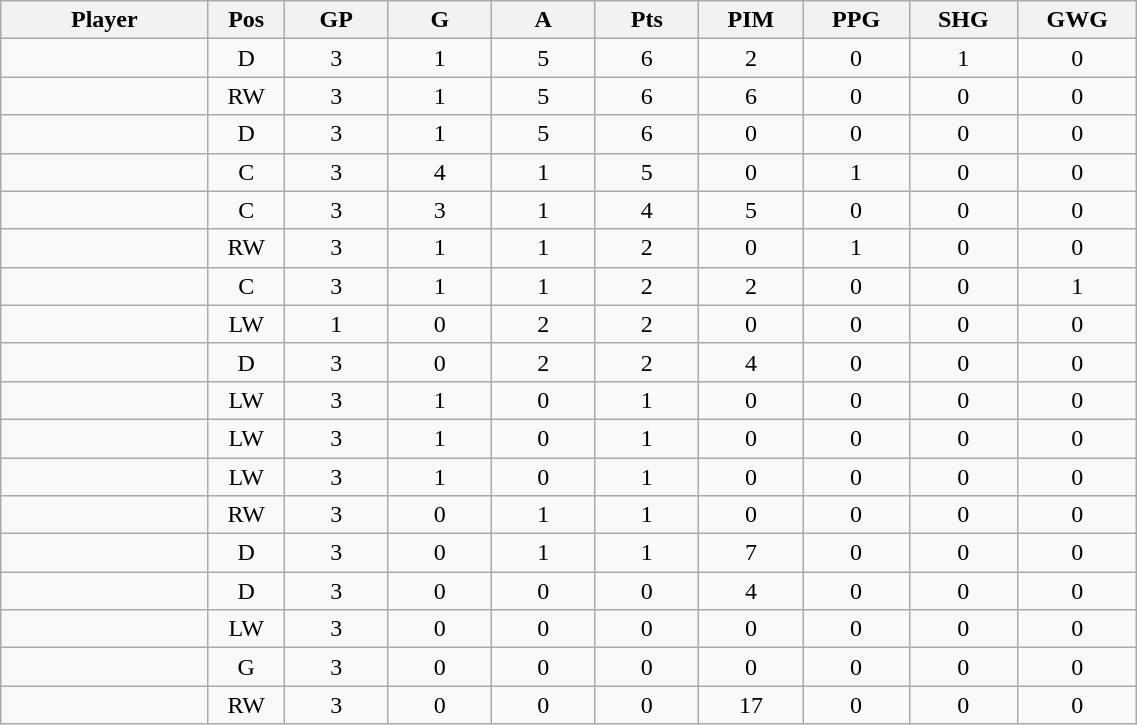<table class="wikitable sortable" width="60%">
<tr ALIGN="center">
<th bgcolor="#DDDDFF" width="10%">Player</th>
<th bgcolor="#DDDDFF" width="3%" title="Position">Pos</th>
<th bgcolor="#DDDDFF" width="5%" title="Games played">GP</th>
<th bgcolor="#DDDDFF" width="5%" title="Goals">G</th>
<th bgcolor="#DDDDFF" width="5%" title="Assists">A</th>
<th bgcolor="#DDDDFF" width="5%" title="Points">Pts</th>
<th bgcolor="#DDDDFF" width="5%" title="Penalties in Minutes">PIM</th>
<th bgcolor="#DDDDFF" width="5%" title="Power play goals">PPG</th>
<th bgcolor="#DDDDFF" width="5%" title="Short-handed goals">SHG</th>
<th bgcolor="#DDDDFF" width="5%" title="Game-winning goals">GWG</th>
</tr>
<tr align="center">
<td align="right"></td>
<td>D</td>
<td>3</td>
<td>1</td>
<td>5</td>
<td>6</td>
<td>2</td>
<td>0</td>
<td>1</td>
<td>0</td>
</tr>
<tr align="center">
<td align="right"></td>
<td>RW</td>
<td>3</td>
<td>1</td>
<td>5</td>
<td>6</td>
<td>6</td>
<td>0</td>
<td>0</td>
<td>0</td>
</tr>
<tr align="center">
<td align="right"></td>
<td>D</td>
<td>3</td>
<td>1</td>
<td>5</td>
<td>6</td>
<td>0</td>
<td>0</td>
<td>0</td>
<td>0</td>
</tr>
<tr align="center">
<td align="right"></td>
<td>C</td>
<td>3</td>
<td>4</td>
<td>1</td>
<td>5</td>
<td>0</td>
<td>1</td>
<td>0</td>
<td>0</td>
</tr>
<tr align="center">
<td align="right"></td>
<td>C</td>
<td>3</td>
<td>3</td>
<td>1</td>
<td>4</td>
<td>5</td>
<td>0</td>
<td>0</td>
<td>0</td>
</tr>
<tr align="center">
<td align="right"></td>
<td>RW</td>
<td>3</td>
<td>1</td>
<td>1</td>
<td>2</td>
<td>0</td>
<td>1</td>
<td>0</td>
<td>0</td>
</tr>
<tr align="center">
<td align="right"></td>
<td>C</td>
<td>3</td>
<td>1</td>
<td>1</td>
<td>2</td>
<td>2</td>
<td>0</td>
<td>0</td>
<td>1</td>
</tr>
<tr align="center">
<td align="right"></td>
<td>LW</td>
<td>1</td>
<td>0</td>
<td>2</td>
<td>2</td>
<td>0</td>
<td>0</td>
<td>0</td>
<td>0</td>
</tr>
<tr align="center">
<td align="right"></td>
<td>D</td>
<td>3</td>
<td>0</td>
<td>2</td>
<td>2</td>
<td>4</td>
<td>0</td>
<td>0</td>
<td>0</td>
</tr>
<tr align="center">
<td align="right"></td>
<td>LW</td>
<td>3</td>
<td>1</td>
<td>0</td>
<td>1</td>
<td>0</td>
<td>0</td>
<td>0</td>
<td>0</td>
</tr>
<tr align="center">
<td align="right"></td>
<td>LW</td>
<td>3</td>
<td>1</td>
<td>0</td>
<td>1</td>
<td>0</td>
<td>0</td>
<td>0</td>
<td>0</td>
</tr>
<tr align="center">
<td align="right"></td>
<td>LW</td>
<td>3</td>
<td>1</td>
<td>0</td>
<td>1</td>
<td>0</td>
<td>0</td>
<td>0</td>
<td>0</td>
</tr>
<tr align="center">
<td align="right"></td>
<td>RW</td>
<td>3</td>
<td>0</td>
<td>1</td>
<td>1</td>
<td>0</td>
<td>0</td>
<td>0</td>
<td>0</td>
</tr>
<tr align="center">
<td align="right"></td>
<td>D</td>
<td>3</td>
<td>0</td>
<td>1</td>
<td>1</td>
<td>7</td>
<td>0</td>
<td>0</td>
<td>0</td>
</tr>
<tr align="center">
<td align="right"></td>
<td>D</td>
<td>3</td>
<td>0</td>
<td>0</td>
<td>0</td>
<td>4</td>
<td>0</td>
<td>0</td>
<td>0</td>
</tr>
<tr align="center">
<td align="right"></td>
<td>LW</td>
<td>3</td>
<td>0</td>
<td>0</td>
<td>0</td>
<td>0</td>
<td>0</td>
<td>0</td>
<td>0</td>
</tr>
<tr align="center">
<td align="right"></td>
<td>G</td>
<td>3</td>
<td>0</td>
<td>0</td>
<td>0</td>
<td>0</td>
<td>0</td>
<td>0</td>
<td>0</td>
</tr>
<tr align="center">
<td align="right"></td>
<td>RW</td>
<td>3</td>
<td>0</td>
<td>0</td>
<td>0</td>
<td>17</td>
<td>0</td>
<td>0</td>
<td>0</td>
</tr>
</table>
